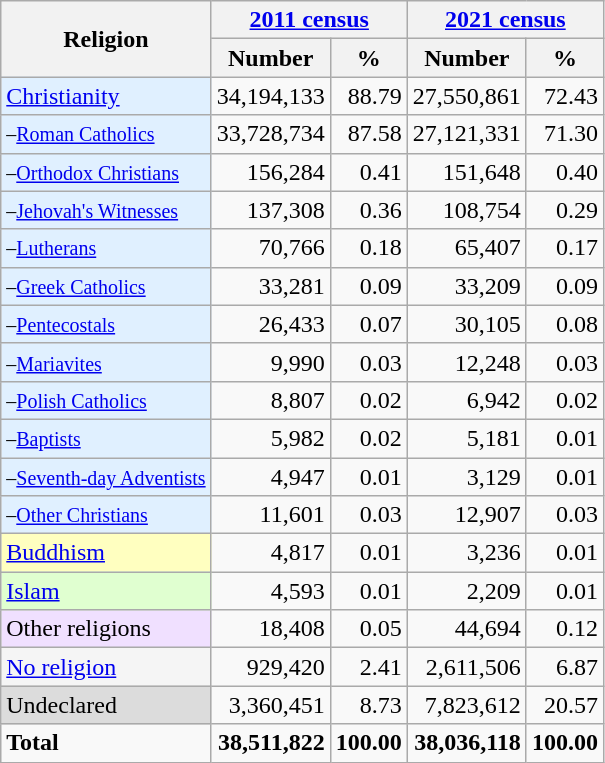<table class="wikitable sortable">
<tr>
<th rowspan="2">Religion</th>
<th colspan="2"><a href='#'>2011 census</a></th>
<th colspan="2"><a href='#'>2021 census</a></th>
</tr>
<tr>
<th>Number</th>
<th>%</th>
<th>Number</th>
<th>%</th>
</tr>
<tr>
<td style="background:#E0F0FF;"><a href='#'>Christianity</a></td>
<td align=right>34,194,133</td>
<td align=right>88.79</td>
<td align=right>27,550,861</td>
<td align=right>72.43</td>
</tr>
<tr>
<td style="background:#E0F0FF;"><small>–<a href='#'>Roman Catholics</a></small></td>
<td align=right>33,728,734</td>
<td align=right>87.58</td>
<td align=right>27,121,331</td>
<td align=right>71.30</td>
</tr>
<tr>
<td style="background:#E0F0FF;"><small>–<a href='#'>Orthodox Christians</a></small></td>
<td align=right>156,284</td>
<td align=right>0.41</td>
<td align=right>151,648</td>
<td align=right>0.40</td>
</tr>
<tr>
<td style="background:#E0F0FF;"><small>–<a href='#'>Jehovah's Witnesses</a></small></td>
<td align=right>137,308</td>
<td align=right>0.36</td>
<td align=right>108,754</td>
<td align=right>0.29</td>
</tr>
<tr>
<td style="background:#E0F0FF;"><small>–<a href='#'>Lutherans</a></small></td>
<td align=right>70,766</td>
<td align=right>0.18</td>
<td align=right>65,407</td>
<td align=right>0.17</td>
</tr>
<tr>
<td style="background:#E0F0FF;"><small>–<a href='#'>Greek Catholics</a></small></td>
<td align=right>33,281</td>
<td align=right>0.09</td>
<td align=right>33,209</td>
<td align=right>0.09</td>
</tr>
<tr>
<td style="background:#E0F0FF;"><small>–<a href='#'>Pentecostals</a></small></td>
<td align=right>26,433</td>
<td align=right>0.07</td>
<td align=right>30,105</td>
<td align=right>0.08</td>
</tr>
<tr>
<td style="background:#E0F0FF;"><small>–<a href='#'>Mariavites</a></small></td>
<td align=right>9,990</td>
<td align=right>0.03</td>
<td align=right>12,248</td>
<td align=right>0.03</td>
</tr>
<tr>
<td style="background:#E0F0FF;"><small>–<a href='#'>Polish Catholics</a></small></td>
<td align=right>8,807</td>
<td align=right>0.02</td>
<td align=right>6,942</td>
<td align=right>0.02</td>
</tr>
<tr>
<td style="background:#E0F0FF;"><small>–<a href='#'>Baptists</a></small></td>
<td align=right>5,982</td>
<td align=right>0.02</td>
<td align=right>5,181</td>
<td align=right>0.01</td>
</tr>
<tr>
<td style="background:#E0F0FF;"><small>–<a href='#'>Seventh-day Adventists</a></small></td>
<td align=right>4,947</td>
<td align=right>0.01</td>
<td align=right>3,129</td>
<td align=right>0.01</td>
</tr>
<tr>
<td style="background:#E0F0FF;"><small>–<a href='#'>Other Christians</a></small></td>
<td align=right>11,601</td>
<td align=right>0.03</td>
<td align=right>12,907</td>
<td align=right>0.03</td>
</tr>
<tr>
<td style="background:#FFFFC0;"><a href='#'>Buddhism</a></td>
<td align=right>4,817</td>
<td align=right>0.01</td>
<td align=right>3,236</td>
<td align=right>0.01</td>
</tr>
<tr>
<td style="background:#E0FFD0;"><a href='#'>Islam</a></td>
<td align=right>4,593</td>
<td align=right>0.01</td>
<td align=right>2,209</td>
<td align=right>0.01</td>
</tr>
<tr>
<td style="background:#F0E0FF;">Other religions</td>
<td align=right>18,408</td>
<td align=right>0.05</td>
<td align=right>44,694</td>
<td align=right>0.12</td>
</tr>
<tr>
<td style="background:#F5F5F5;"><a href='#'>No religion</a></td>
<td align=right>929,420</td>
<td align=right>2.41</td>
<td align=right>2,611,506</td>
<td align=right>6.87</td>
</tr>
<tr>
<td style="background:#DCDCDC;">Undeclared</td>
<td align=right>3,360,451</td>
<td align=right>8.73</td>
<td align=right>7,823,612</td>
<td align=right>20.57</td>
</tr>
<tr>
<td><strong>Total</strong></td>
<td align=right><strong>38,511,822</strong></td>
<td align=right><strong>100.00</strong></td>
<td align=right><strong>38,036,118</strong></td>
<td align=right><strong>100.00</strong></td>
</tr>
</table>
